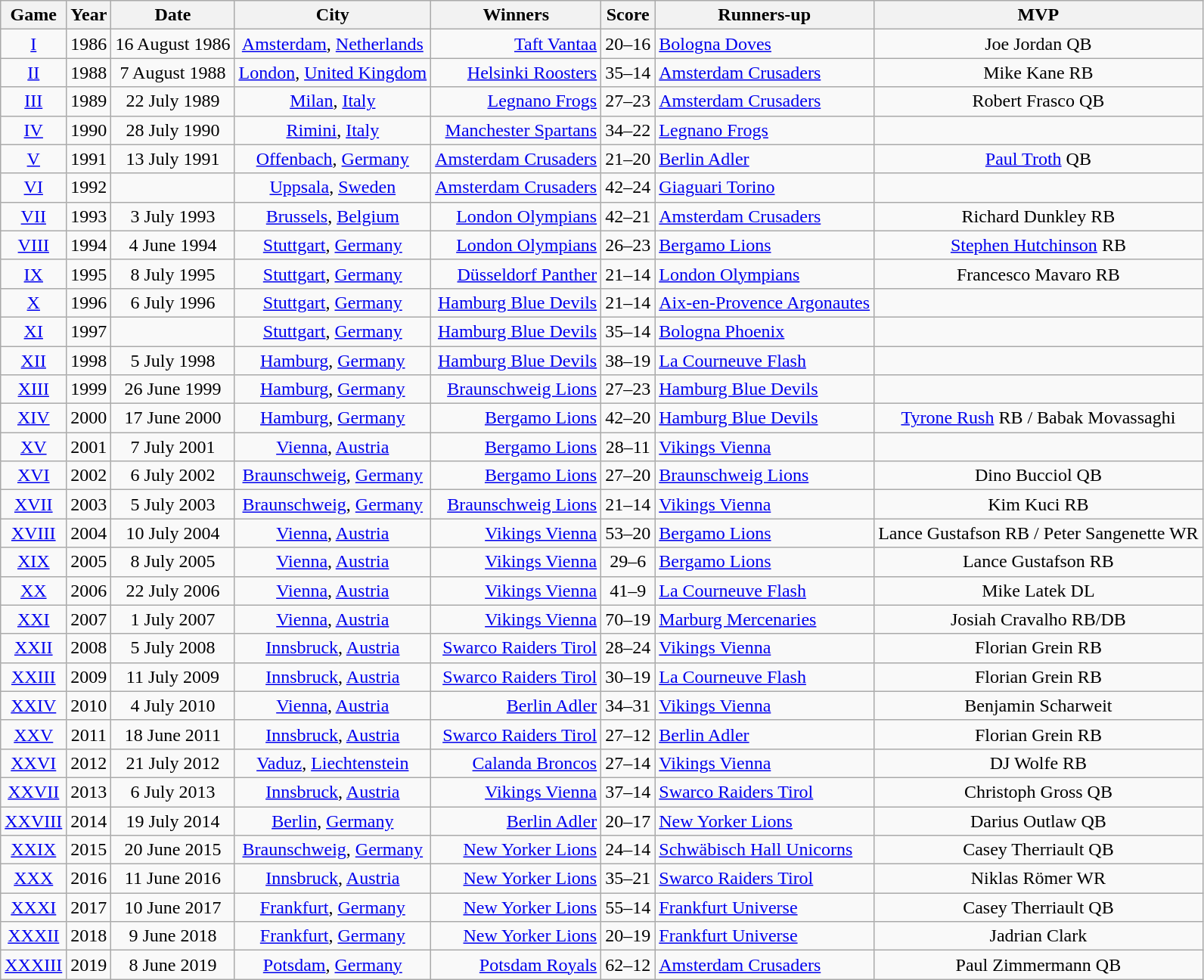<table class="wikitable" style="text-align:center;">
<tr>
<th>Game</th>
<th>Year</th>
<th>Date</th>
<th>City</th>
<th>Winners</th>
<th>Score</th>
<th>Runners-up</th>
<th>MVP</th>
</tr>
<tr>
<td><a href='#'>I</a></td>
<td>1986</td>
<td>16 August 1986</td>
<td><a href='#'>Amsterdam</a>, <a href='#'>Netherlands</a></td>
<td style="text-align:right;"><a href='#'>Taft Vantaa</a> </td>
<td>20–16</td>
<td style="text-align:left;direction:rtl;"><a href='#'>Bologna Doves</a> </td>
<td>Joe Jordan QB</td>
</tr>
<tr>
<td><a href='#'>II</a></td>
<td>1988</td>
<td>7 August 1988</td>
<td><a href='#'>London</a>, <a href='#'>United Kingdom</a></td>
<td style="text-align:right;"><a href='#'>Helsinki Roosters</a> </td>
<td>35–14</td>
<td style="text-align:left;direction:rtl"><a href='#'>Amsterdam Crusaders</a> </td>
<td>Mike Kane RB</td>
</tr>
<tr>
<td><a href='#'>III</a></td>
<td>1989</td>
<td>22 July 1989</td>
<td><a href='#'>Milan</a>, <a href='#'>Italy</a></td>
<td style="text-align:right"><a href='#'>Legnano Frogs</a> </td>
<td>27–23</td>
<td style="text-align:left;direction:rtl"><a href='#'>Amsterdam Crusaders</a> </td>
<td>Robert Frasco QB</td>
</tr>
<tr>
<td><a href='#'>IV</a></td>
<td>1990</td>
<td>28 July 1990</td>
<td><a href='#'>Rimini</a>, <a href='#'>Italy</a></td>
<td style="text-align:right"><a href='#'>Manchester Spartans</a> </td>
<td>34–22</td>
<td style="text-align:left;direction:rtl"><a href='#'>Legnano Frogs</a> </td>
<td></td>
</tr>
<tr>
<td><a href='#'>V</a></td>
<td>1991</td>
<td>13 July 1991</td>
<td><a href='#'>Offenbach</a>, <a href='#'>Germany</a></td>
<td style="text-align:right"><a href='#'>Amsterdam Crusaders</a> </td>
<td>21–20</td>
<td style="text-align:left;direction:rtl"><a href='#'>Berlin Adler</a> </td>
<td><a href='#'>Paul Troth</a> QB</td>
</tr>
<tr>
<td><a href='#'>VI</a></td>
<td>1992</td>
<td></td>
<td><a href='#'>Uppsala</a>, <a href='#'>Sweden</a></td>
<td style="text-align:right"><a href='#'>Amsterdam Crusaders</a> </td>
<td>42–24</td>
<td style="text-align:left;direction:rtl"><a href='#'>Giaguari Torino</a> </td>
<td></td>
</tr>
<tr>
<td><a href='#'>VII</a></td>
<td>1993</td>
<td>3 July 1993</td>
<td><a href='#'>Brussels</a>, <a href='#'>Belgium</a></td>
<td style="text-align:right"><a href='#'>London Olympians</a> </td>
<td>42–21</td>
<td style="text-align:left;direction:rtl"><a href='#'>Amsterdam Crusaders</a> </td>
<td>Richard Dunkley RB</td>
</tr>
<tr>
<td><a href='#'>VIII</a></td>
<td>1994</td>
<td>4 June 1994</td>
<td><a href='#'>Stuttgart</a>, <a href='#'>Germany</a></td>
<td style="text-align:right"><a href='#'>London Olympians</a> </td>
<td>26–23</td>
<td style="text-align:left;direction:rtl"><a href='#'>Bergamo Lions</a> </td>
<td><a href='#'>Stephen Hutchinson</a> RB</td>
</tr>
<tr>
<td><a href='#'>IX</a></td>
<td>1995</td>
<td>8 July 1995</td>
<td><a href='#'>Stuttgart</a>, <a href='#'>Germany</a></td>
<td style="text-align:right"><a href='#'>Düsseldorf Panther</a> </td>
<td>21–14</td>
<td style="text-align:left; direction:rtl"><a href='#'>London Olympians</a> </td>
<td>Francesco Mavaro RB</td>
</tr>
<tr>
<td><a href='#'>X</a></td>
<td>1996</td>
<td>6 July 1996</td>
<td><a href='#'>Stuttgart</a>, <a href='#'>Germany</a></td>
<td style="text-align:right"><a href='#'>Hamburg Blue Devils</a> </td>
<td>21–14</td>
<td style="text-align:left; direction:rtl"><a href='#'>Aix-en-Provence Argonautes</a> </td>
<td></td>
</tr>
<tr>
<td><a href='#'>XI</a></td>
<td>1997</td>
<td></td>
<td><a href='#'>Stuttgart</a>, <a href='#'>Germany</a></td>
<td style="text-align:right"><a href='#'>Hamburg Blue Devils</a> </td>
<td>35–14</td>
<td style="text-align:left;direction:rtl"><a href='#'>Bologna Phoenix</a> </td>
<td></td>
</tr>
<tr>
<td><a href='#'>XII</a></td>
<td>1998</td>
<td>5 July 1998</td>
<td><a href='#'>Hamburg</a>, <a href='#'>Germany</a></td>
<td style="text-align:right"><a href='#'>Hamburg Blue Devils</a> </td>
<td>38–19</td>
<td style="text-align:left;direction:rtl"><a href='#'>La Courneuve Flash</a> </td>
<td></td>
</tr>
<tr>
<td><a href='#'>XIII</a></td>
<td>1999</td>
<td>26 June 1999</td>
<td><a href='#'>Hamburg</a>, <a href='#'>Germany</a></td>
<td style="text-align:right"><a href='#'>Braunschweig Lions</a> </td>
<td>27–23</td>
<td style="text-align:left; direction:rtl"><a href='#'>Hamburg Blue Devils</a> </td>
<td></td>
</tr>
<tr>
<td><a href='#'>XIV</a></td>
<td>2000</td>
<td>17 June 2000</td>
<td><a href='#'>Hamburg</a>, <a href='#'>Germany</a></td>
<td align="right"><a href='#'>Bergamo Lions</a> </td>
<td>42–20</td>
<td style="text-align:left; direction:rtl"><a href='#'>Hamburg Blue Devils</a> </td>
<td><a href='#'>Tyrone Rush</a> RB / Babak Movassaghi</td>
</tr>
<tr>
<td><a href='#'>XV</a></td>
<td>2001</td>
<td>7 July 2001</td>
<td><a href='#'>Vienna</a>, <a href='#'>Austria</a></td>
<td style="text-align:right"><a href='#'>Bergamo Lions</a> </td>
<td>28–11</td>
<td style="text-align:left;direction:rtl"><a href='#'>Vikings Vienna</a> </td>
<td></td>
</tr>
<tr>
<td><a href='#'>XVI</a></td>
<td>2002</td>
<td>6 July 2002</td>
<td><a href='#'>Braunschweig</a>, <a href='#'>Germany</a></td>
<td style="text-align:right"><a href='#'>Bergamo Lions</a> </td>
<td>27–20</td>
<td style="text-align:left;direction:rtl"><a href='#'>Braunschweig Lions</a> </td>
<td>Dino Bucciol QB</td>
</tr>
<tr>
<td><a href='#'>XVII</a></td>
<td>2003</td>
<td>5 July 2003</td>
<td><a href='#'>Braunschweig</a>, <a href='#'>Germany</a></td>
<td style="text-align:right"><a href='#'>Braunschweig Lions</a> </td>
<td>21–14</td>
<td style="text-align:left;direction:rtl"><a href='#'>Vikings Vienna</a> </td>
<td>Kim Kuci RB</td>
</tr>
<tr>
<td><a href='#'>XVIII</a></td>
<td>2004</td>
<td>10 July 2004</td>
<td><a href='#'>Vienna</a>, <a href='#'>Austria</a></td>
<td align="right"><a href='#'>Vikings Vienna</a> </td>
<td>53–20</td>
<td style="text-align:left;direction:rtl"><a href='#'>Bergamo Lions</a> </td>
<td>Lance Gustafson RB / Peter Sangenette WR</td>
</tr>
<tr>
<td><a href='#'>XIX</a></td>
<td>2005</td>
<td>8 July 2005</td>
<td><a href='#'>Vienna</a>, <a href='#'>Austria</a></td>
<td style="text-align:right"><a href='#'>Vikings Vienna</a> </td>
<td>29–6</td>
<td style="text-align:left;direction:rtl"><a href='#'>Bergamo Lions</a> </td>
<td>Lance Gustafson RB</td>
</tr>
<tr>
<td><a href='#'>XX</a></td>
<td>2006</td>
<td>22 July 2006</td>
<td><a href='#'>Vienna</a>, <a href='#'>Austria</a></td>
<td style="text-align:right"><a href='#'>Vikings Vienna</a> </td>
<td>41–9</td>
<td style="text-align:left; direction:rtl"><a href='#'>La Courneuve Flash</a> </td>
<td>Mike Latek DL</td>
</tr>
<tr>
<td><a href='#'>XXI</a></td>
<td>2007</td>
<td>1 July 2007</td>
<td><a href='#'>Vienna</a>, <a href='#'>Austria</a></td>
<td style="text-align:right"><a href='#'>Vikings Vienna</a> </td>
<td>70–19</td>
<td style="text-align:left; direction:rtl"><a href='#'>Marburg Mercenaries</a> </td>
<td>Josiah Cravalho RB/DB</td>
</tr>
<tr>
<td><a href='#'>XXII</a></td>
<td>2008</td>
<td>5 July 2008</td>
<td><a href='#'>Innsbruck</a>, <a href='#'>Austria</a></td>
<td style="text-align:right"><a href='#'>Swarco Raiders Tirol</a> </td>
<td>28–24</td>
<td style="text-align:left;direction:rtl"><a href='#'>Vikings Vienna</a> </td>
<td>Florian Grein RB</td>
</tr>
<tr>
<td><a href='#'>XXIII</a></td>
<td>2009</td>
<td>11 July 2009</td>
<td><a href='#'>Innsbruck</a>, <a href='#'>Austria</a></td>
<td style="text-align:right"><a href='#'>Swarco Raiders Tirol</a> </td>
<td>30–19</td>
<td style="text-align:left;direction:rtl"><a href='#'>La Courneuve Flash</a> </td>
<td>Florian Grein RB</td>
</tr>
<tr>
<td><a href='#'>XXIV</a></td>
<td>2010</td>
<td>4 July 2010</td>
<td><a href='#'>Vienna</a>, <a href='#'>Austria</a></td>
<td style="text-align:right"><a href='#'>Berlin Adler</a> </td>
<td>34–31</td>
<td style="text-align:left;direction:rtl"><a href='#'>Vikings Vienna</a> </td>
<td>Benjamin Scharweit</td>
</tr>
<tr>
<td><a href='#'>XXV</a></td>
<td>2011</td>
<td>18 June 2011</td>
<td><a href='#'>Innsbruck</a>, <a href='#'>Austria</a></td>
<td style="text-align:right"><a href='#'>Swarco Raiders Tirol</a> </td>
<td>27–12</td>
<td style="text-align:left;direction:rtl"><a href='#'>Berlin Adler</a> </td>
<td>Florian Grein RB</td>
</tr>
<tr>
<td><a href='#'>XXVI</a></td>
<td>2012</td>
<td>21 July 2012</td>
<td><a href='#'>Vaduz</a>, <a href='#'>Liechtenstein</a></td>
<td align="right"><a href='#'>Calanda Broncos</a> </td>
<td>27–14</td>
<td style="text-align:left;direction:rtl"><a href='#'>Vikings Vienna</a> </td>
<td>DJ Wolfe RB</td>
</tr>
<tr>
<td><a href='#'>XXVII</a></td>
<td>2013</td>
<td>6 July 2013</td>
<td><a href='#'>Innsbruck</a>, <a href='#'>Austria</a></td>
<td align="right"><a href='#'>Vikings Vienna</a> </td>
<td>37–14</td>
<td style="text-align:left;direction:rtl"><a href='#'>Swarco Raiders Tirol</a> </td>
<td>Christoph Gross QB</td>
</tr>
<tr>
<td><a href='#'>XXVIII</a></td>
<td>2014</td>
<td>19 July 2014</td>
<td><a href='#'>Berlin</a>, <a href='#'>Germany</a></td>
<td align="right"><a href='#'>Berlin Adler</a> </td>
<td>20–17</td>
<td style="text-align:left; direction:rtl"><a href='#'>New Yorker Lions</a> </td>
<td>Darius Outlaw QB</td>
</tr>
<tr>
<td><a href='#'>XXIX</a></td>
<td>2015</td>
<td>20 June 2015</td>
<td><a href='#'>Braunschweig</a>, <a href='#'>Germany</a></td>
<td align="right"><a href='#'>New Yorker Lions</a> </td>
<td>24–14</td>
<td style="text-align:left; direction:rtl"><a href='#'>Schwäbisch Hall Unicorns</a> </td>
<td>Casey Therriault QB</td>
</tr>
<tr>
<td><a href='#'>XXX</a></td>
<td>2016</td>
<td>11 June 2016</td>
<td><a href='#'>Innsbruck</a>, <a href='#'>Austria</a></td>
<td style="text-align:right"><a href='#'>New Yorker Lions</a> </td>
<td>35–21</td>
<td style="text-align:left; direction:rtl"><a href='#'>Swarco Raiders Tirol</a> </td>
<td>Niklas Römer WR</td>
</tr>
<tr>
<td><a href='#'>XXXI</a></td>
<td>2017</td>
<td>10 June 2017</td>
<td><a href='#'>Frankfurt</a>, <a href='#'>Germany</a></td>
<td style="text-align:right"><a href='#'>New Yorker Lions</a> </td>
<td>55–14</td>
<td style="text-align:left;direction:rtl"><a href='#'>Frankfurt Universe</a> </td>
<td>Casey Therriault QB</td>
</tr>
<tr>
<td><a href='#'>XXXII</a></td>
<td>2018</td>
<td>9 June 2018</td>
<td><a href='#'>Frankfurt</a>, <a href='#'>Germany</a></td>
<td style="text-align:right"><a href='#'>New Yorker Lions</a> </td>
<td>20–19</td>
<td style="text-align:left;direction:rtl"><a href='#'>Frankfurt Universe</a> </td>
<td>Jadrian Clark</td>
</tr>
<tr>
<td><a href='#'>XXXIII</a></td>
<td>2019</td>
<td>8 June 2019</td>
<td><a href='#'>Potsdam</a>, <a href='#'>Germany</a></td>
<td style="text-align:right"><a href='#'>Potsdam Royals</a> </td>
<td>62–12</td>
<td style="text-align:left;direction:rtl"><a href='#'>Amsterdam Crusaders</a> </td>
<td>Paul Zimmermann QB</td>
</tr>
</table>
